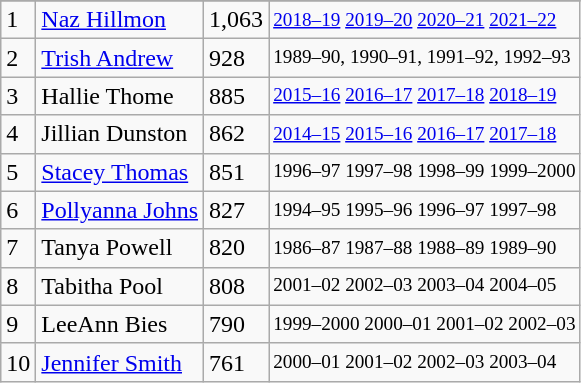<table class="wikitable">
<tr>
</tr>
<tr>
<td>1</td>
<td><a href='#'>Naz Hillmon</a></td>
<td>1,063</td>
<td style="font-size:80%;"><a href='#'>2018–19</a> <a href='#'>2019–20</a> <a href='#'>2020–21</a> <a href='#'>2021–22</a></td>
</tr>
<tr>
<td>2</td>
<td><a href='#'>Trish Andrew</a></td>
<td>928</td>
<td style="font-size:80%;">1989–90, 1990–91, 1991–92, 1992–93</td>
</tr>
<tr>
<td>3</td>
<td>Hallie Thome</td>
<td>885</td>
<td style="font-size:80%;"><a href='#'>2015–16</a> <a href='#'>2016–17</a> <a href='#'>2017–18</a> <a href='#'>2018–19</a></td>
</tr>
<tr>
<td>4</td>
<td>Jillian Dunston</td>
<td>862</td>
<td style="font-size:80%;"><a href='#'>2014–15</a> <a href='#'>2015–16</a> <a href='#'>2016–17</a> <a href='#'>2017–18</a></td>
</tr>
<tr>
<td>5</td>
<td><a href='#'>Stacey Thomas</a></td>
<td>851</td>
<td style="font-size:80%;">1996–97 1997–98 1998–99 1999–2000</td>
</tr>
<tr>
<td>6</td>
<td><a href='#'>Pollyanna Johns</a></td>
<td>827</td>
<td style="font-size:80%;">1994–95 1995–96 1996–97 1997–98</td>
</tr>
<tr>
<td>7</td>
<td>Tanya Powell</td>
<td>820</td>
<td style="font-size:80%;">1986–87 1987–88 1988–89 1989–90</td>
</tr>
<tr>
<td>8</td>
<td>Tabitha Pool</td>
<td>808</td>
<td style="font-size:80%;">2001–02 2002–03 2003–04 2004–05</td>
</tr>
<tr>
<td>9</td>
<td>LeeAnn Bies</td>
<td>790</td>
<td style="font-size:80%;">1999–2000 2000–01 2001–02 2002–03</td>
</tr>
<tr>
<td>10</td>
<td><a href='#'>Jennifer Smith</a></td>
<td>761</td>
<td style="font-size:80%;">2000–01 2001–02 2002–03 2003–04</td>
</tr>
</table>
